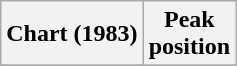<table class="wikitable plainrowheaders" style="text-align:center">
<tr>
<th scope="col">Chart (1983)</th>
<th scope="col">Peak<br>position</th>
</tr>
<tr>
</tr>
</table>
